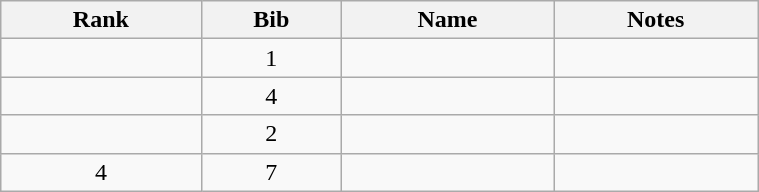<table class="wikitable" style="text-align:center;" width=40%>
<tr>
<th>Rank</th>
<th>Bib</th>
<th>Name</th>
<th>Notes</th>
</tr>
<tr>
<td></td>
<td>1</td>
<td align=left></td>
<td></td>
</tr>
<tr>
<td></td>
<td>4</td>
<td align=left></td>
<td></td>
</tr>
<tr>
<td></td>
<td>2</td>
<td align=left></td>
<td></td>
</tr>
<tr>
<td>4</td>
<td>7</td>
<td align=left></td>
<td></td>
</tr>
</table>
